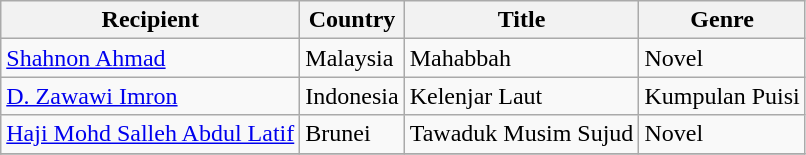<table class="wikitable" style="text-align:left">
<tr>
<th>Recipient</th>
<th>Country</th>
<th>Title</th>
<th>Genre</th>
</tr>
<tr>
<td><a href='#'>Shahnon Ahmad</a></td>
<td>Malaysia</td>
<td>Mahabbah</td>
<td>Novel</td>
</tr>
<tr>
<td><a href='#'>D. Zawawi Imron</a></td>
<td>Indonesia</td>
<td>Kelenjar Laut</td>
<td>Kumpulan Puisi</td>
</tr>
<tr>
<td><a href='#'>Haji Mohd Salleh Abdul Latif</a></td>
<td>Brunei</td>
<td>Tawaduk Musim Sujud</td>
<td>Novel</td>
</tr>
<tr>
</tr>
</table>
